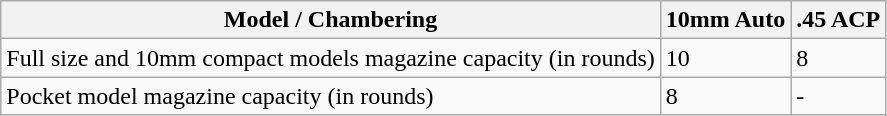<table class="wikitable">
<tr>
<th>Model / Chambering</th>
<th>10mm Auto</th>
<th>.45 ACP</th>
</tr>
<tr>
<td>Full size and 10mm compact models magazine capacity (in rounds)</td>
<td>10</td>
<td>8</td>
</tr>
<tr>
<td>Pocket model magazine capacity (in rounds)</td>
<td>8</td>
<td>-</td>
</tr>
</table>
